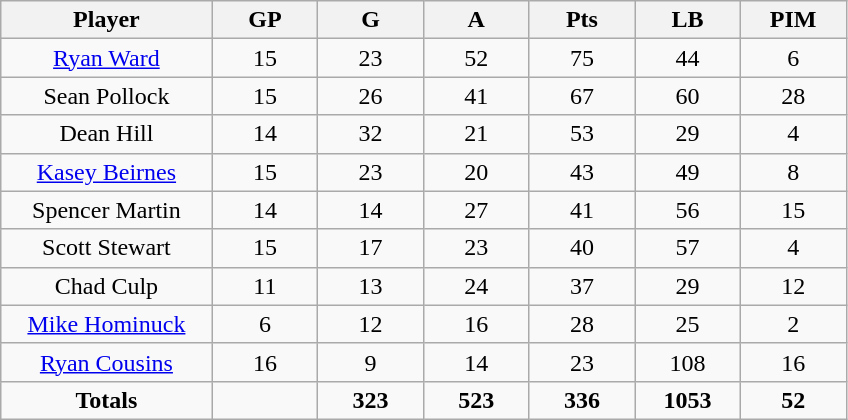<table class="wikitable sortable">
<tr align=center>
<th width="20%">Player</th>
<th width="10%">GP</th>
<th width="10%">G</th>
<th width="10%">A</th>
<th width="10%">Pts</th>
<th width="10%">LB</th>
<th width="10%">PIM</th>
</tr>
<tr align=center>
<td><a href='#'>Ryan Ward</a></td>
<td>15</td>
<td>23</td>
<td>52</td>
<td>75</td>
<td>44</td>
<td>6</td>
</tr>
<tr align=center>
<td>Sean Pollock</td>
<td>15</td>
<td>26</td>
<td>41</td>
<td>67</td>
<td>60</td>
<td>28</td>
</tr>
<tr align=center>
<td>Dean Hill</td>
<td>14</td>
<td>32</td>
<td>21</td>
<td>53</td>
<td>29</td>
<td>4</td>
</tr>
<tr align=center>
<td><a href='#'>Kasey Beirnes</a></td>
<td>15</td>
<td>23</td>
<td>20</td>
<td>43</td>
<td>49</td>
<td>8</td>
</tr>
<tr align=center>
<td>Spencer Martin</td>
<td>14</td>
<td>14</td>
<td>27</td>
<td>41</td>
<td>56</td>
<td>15</td>
</tr>
<tr align=center>
<td>Scott Stewart</td>
<td>15</td>
<td>17</td>
<td>23</td>
<td>40</td>
<td>57</td>
<td>4</td>
</tr>
<tr align=center>
<td>Chad Culp</td>
<td>11</td>
<td>13</td>
<td>24</td>
<td>37</td>
<td>29</td>
<td>12</td>
</tr>
<tr align=center>
<td><a href='#'>Mike Hominuck</a></td>
<td>6</td>
<td>12</td>
<td>16</td>
<td>28</td>
<td>25</td>
<td>2</td>
</tr>
<tr align=center>
<td><a href='#'>Ryan Cousins</a></td>
<td>16</td>
<td>9</td>
<td>14</td>
<td>23</td>
<td>108</td>
<td>16</td>
</tr>
<tr align=center>
<td><strong>Totals</strong></td>
<td></td>
<td><strong>323</strong></td>
<td><strong>523</strong></td>
<td><strong>336</strong></td>
<td><strong>1053</strong></td>
<td><strong>52</strong></td>
</tr>
</table>
